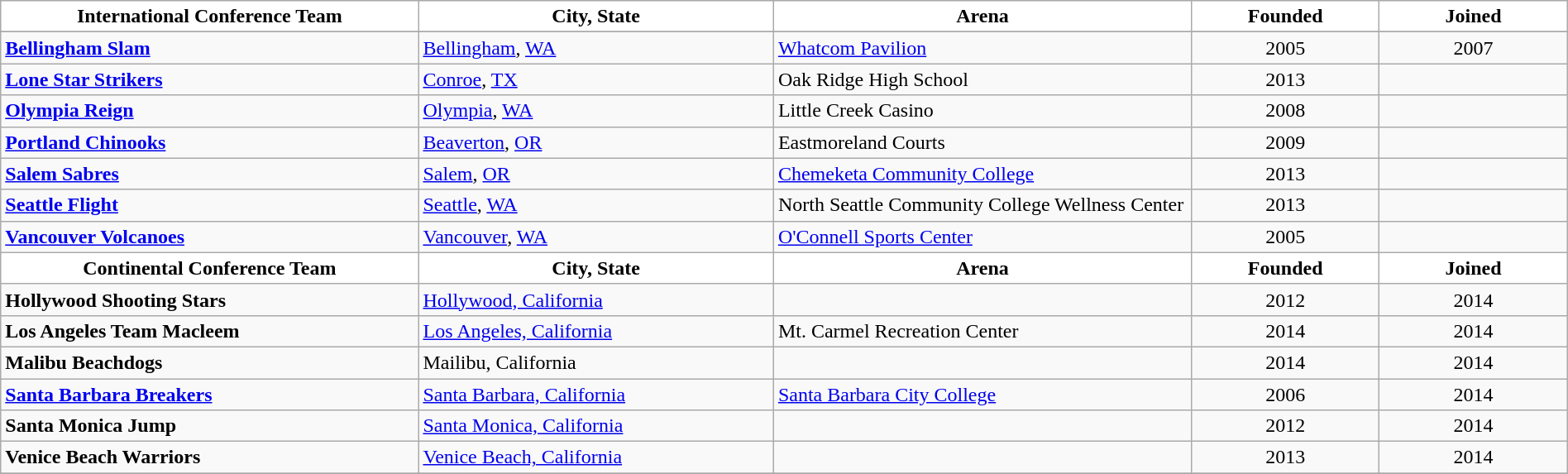<table class="wikitable" style="width:100%; text-align:left">
<tr>
<th style="background:white; width:20%">International Conference Team</th>
<th style="background:white; width:17%">City, State</th>
<th style="background:white; width:20%">Arena</th>
<th style="background:white; width:9%">Founded</th>
<th style="background:white; width:9%">Joined</th>
</tr>
<tr>
</tr>
<tr>
<td><strong><a href='#'>Bellingham Slam</a></strong></td>
<td><a href='#'>Bellingham</a>, <a href='#'>WA</a></td>
<td><a href='#'>Whatcom Pavilion</a></td>
<td align=center>2005</td>
<td align=center>2007</td>
</tr>
<tr>
<td><strong><a href='#'>Lone Star Strikers</a></strong></td>
<td><a href='#'>Conroe</a>, <a href='#'>TX</a></td>
<td>Oak Ridge High School</td>
<td align=center>2013</td>
<td align=center></td>
</tr>
<tr>
<td><strong><a href='#'>Olympia Reign</a></strong></td>
<td><a href='#'>Olympia</a>, <a href='#'>WA</a></td>
<td>Little Creek Casino</td>
<td align=center>2008</td>
<td align=center></td>
</tr>
<tr>
<td><strong><a href='#'>Portland Chinooks</a></strong></td>
<td><a href='#'>Beaverton</a>, <a href='#'>OR</a></td>
<td>Eastmoreland Courts</td>
<td align=center>2009</td>
<td align=center></td>
</tr>
<tr>
<td><strong><a href='#'>Salem Sabres</a></strong></td>
<td><a href='#'>Salem</a>, <a href='#'>OR</a></td>
<td><a href='#'>Chemeketa Community College</a></td>
<td align=center>2013</td>
<td align=center></td>
</tr>
<tr>
<td><strong><a href='#'>Seattle Flight</a></strong></td>
<td><a href='#'>Seattle</a>, <a href='#'>WA</a></td>
<td>North Seattle Community College Wellness Center</td>
<td align=center>2013</td>
<td align=center></td>
</tr>
<tr>
<td><strong><a href='#'>Vancouver Volcanoes</a></strong></td>
<td><a href='#'>Vancouver</a>, <a href='#'>WA</a></td>
<td><a href='#'>O'Connell Sports Center</a></td>
<td align=center>2005</td>
<td align=center></td>
</tr>
<tr>
<th style="background:white; width:20%">Continental Conference Team</th>
<th style="background:white; width:17%">City, State</th>
<th style="background:white; width:20%">Arena</th>
<th style="background:white; width:9%">Founded</th>
<th style="background:white; width:9%">Joined</th>
</tr>
<tr>
<td><strong>Hollywood Shooting Stars</strong></td>
<td><a href='#'>Hollywood, California</a></td>
<td></td>
<td align=center>2012</td>
<td align=center>2014</td>
</tr>
<tr>
<td><strong>Los Angeles Team Macleem</strong></td>
<td><a href='#'>Los Angeles, California</a></td>
<td>Mt. Carmel Recreation Center</td>
<td align=center>2014</td>
<td align=center>2014</td>
</tr>
<tr>
<td><strong>Malibu Beachdogs</strong></td>
<td>Mailibu, California</td>
<td></td>
<td align=center>2014</td>
<td align=center>2014</td>
</tr>
<tr>
<td><strong><a href='#'>Santa Barbara Breakers</a></strong></td>
<td><a href='#'>Santa Barbara, California</a></td>
<td><a href='#'>Santa Barbara City College</a></td>
<td align=center>2006</td>
<td align=center>2014</td>
</tr>
<tr>
<td><strong>Santa Monica Jump</strong></td>
<td><a href='#'>Santa Monica, California</a></td>
<td></td>
<td align=center>2012</td>
<td align=center>2014</td>
</tr>
<tr>
<td><strong>Venice Beach Warriors</strong></td>
<td><a href='#'>Venice Beach, California</a></td>
<td></td>
<td align=center>2013</td>
<td align=center>2014</td>
</tr>
<tr>
</tr>
</table>
